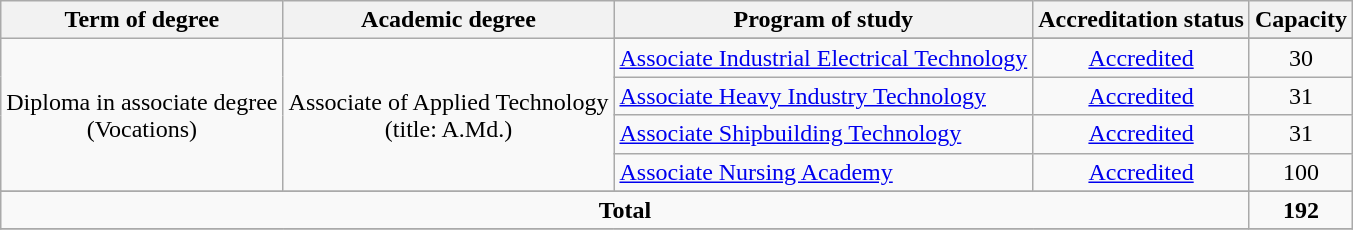<table class='wikitable'>
<tr>
<th>Term of degree</th>
<th>Academic degree</th>
<th>Program of study</th>
<th>Accreditation status</th>
<th>Capacity</th>
</tr>
<tr style='text-align:center'>
<td rowspan='5'>Diploma in associate degree <br> (Vocations)</td>
<td rowspan='5'>Associate of Applied Technology <br> (title: A.Md.)</td>
</tr>
<tr>
<td><a href='#'>Associate Industrial Electrical Technology</a></td>
<td style='text-align:center'><a href='#'>Accredited</a></td>
<td style='text-align:center'>30</td>
</tr>
<tr>
<td><a href='#'>Associate Heavy Industry Technology</a></td>
<td style='text-align:center'><a href='#'>Accredited</a></td>
<td style='text-align:center'>31</td>
</tr>
<tr>
<td><a href='#'>Associate Shipbuilding Technology</a></td>
<td style='text-align:center'><a href='#'>Accredited</a></td>
<td style='text-align:center'>31</td>
</tr>
<tr>
<td><a href='#'>Associate Nursing Academy</a></td>
<td style='text-align:center'><a href='#'>Accredited</a></td>
<td style='text-align:center'>100</td>
</tr>
<tr>
</tr>
<tr style='text-align:center;font-weight:bold'>
<td colspan='4'>Total</td>
<td>192</td>
</tr>
<tr>
</tr>
</table>
